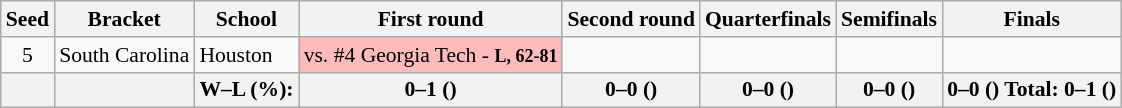<table class="wikitable" style="white-space:nowrap; font-size:90%;">
<tr>
<th>Seed</th>
<th>Bracket</th>
<th>School</th>
<th>First round</th>
<th>Second round</th>
<th>Quarterfinals</th>
<th>Semifinals</th>
<th>Finals</th>
</tr>
<tr>
<td align=center>5</td>
<td>South Carolina</td>
<td>Houston</td>
<td style="background:#fbb;">vs. #4 Georgia Tech - <small><strong>L, 62-81</strong></small></td>
<td></td>
<td></td>
<td></td>
<td></td>
</tr>
<tr>
<th></th>
<th></th>
<th>W–L (%):</th>
<th>0–1 ()</th>
<th>0–0 ()</th>
<th>0–0 ()</th>
<th>0–0 ()</th>
<th>0–0 () Total: 0–1 ()</th>
</tr>
</table>
